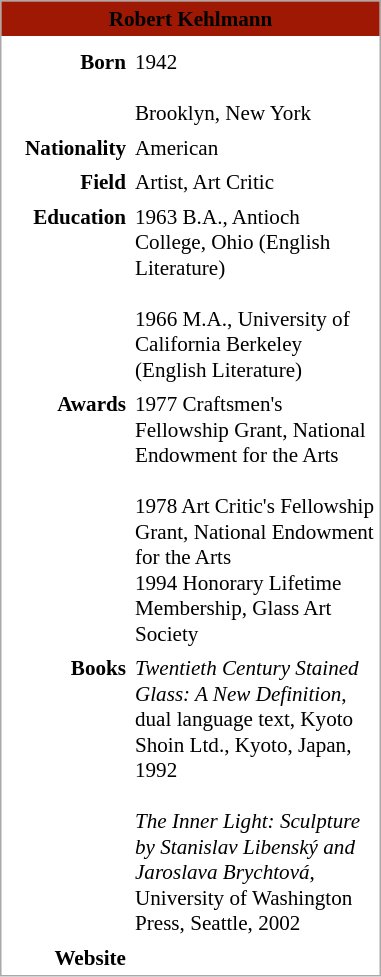<table style="border:1px solid darkgray; font-size:88%;" cellpadding="3" cellspacing="0" align="right">
<tr border="0">
<th style="background:#9E1803 " colspan="2" style="color:white;"><strong>Robert Kehlmann</strong></th>
</tr>
<tr border="0">
<td colspan="2" align="center"></td>
</tr>
<tr border="0">
<td width="80" align="right" valign="top"><strong>Born</strong></td>
<td width="160" align="left" valign="top">1942<br><br>Brooklyn, New York</td>
</tr>
<tr border="0">
<td width="80" align="right" valign="top"><strong>Nationality</strong></td>
<td width="160" align="left" valign="top">American</td>
</tr>
<tr>
<td width="80" align="right" valign="top"><strong>Field</strong></td>
<td width="160" align="left" valign="top">Artist, Art Critic</td>
</tr>
<tr>
<td width="80" align="right" valign="top"><strong>Education</strong></td>
<td width="160" align="left" valign="top">1963 B.A., Antioch College, Ohio (English Literature)<br><br>1966 M.A., University of California Berkeley (English Literature)</td>
</tr>
<tr>
<td width="80" align="right" valign="top"><strong>Awards</strong></td>
<td width="160" align="left" valign="top">1977 Craftsmen's Fellowship Grant, National Endowment for the Arts<br><br>1978 Art Critic's Fellowship Grant, National Endowment for the Arts<br>
1994 Honorary Lifetime Membership, Glass Art Society</td>
</tr>
<tr>
<td width="80" align="right" valign="top"><strong>Books</strong></td>
<td width="160" align="left" valign="top"><em>Twentieth Century Stained Glass: A New Definition</em>, dual language text, Kyoto Shoin Ltd., Kyoto, Japan, 1992<br><br><em>The Inner Light: Sculpture by Stanislav Libenský and Jaroslava Brychtová</em>, University of Washington Press, Seattle, 2002</td>
</tr>
<tr>
<td width="80" align="right" valign="top"><strong>Website</strong></td>
<td width="160" align="left" valign="top"></td>
</tr>
</table>
